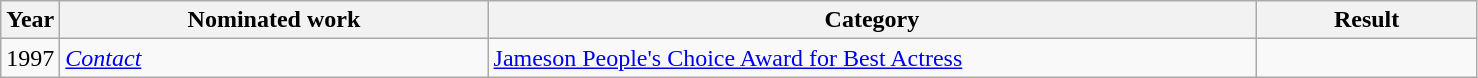<table class=wikitable>
<tr>
<th width=4%>Year</th>
<th width=29%>Nominated work</th>
<th width=52%>Category</th>
<th width=15%>Result</th>
</tr>
<tr>
<td align=center>1997</td>
<td><em><a href='#'>Contact</a></em></td>
<td><a href='#'>Jameson People's Choice Award for Best Actress</a></td>
<td></td>
</tr>
</table>
